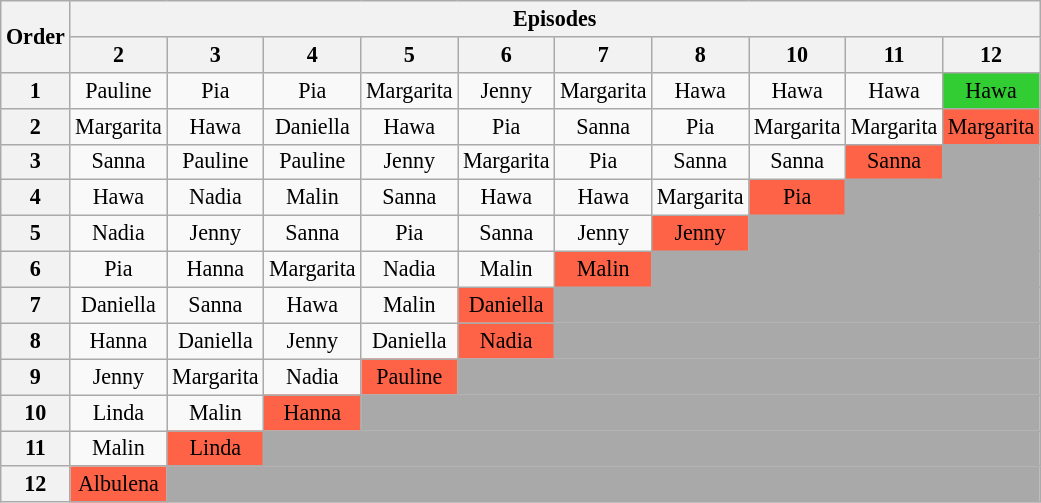<table class="wikitable" style="text-align:center; font-size:92%">
<tr>
<th rowspan=2>Order</th>
<th colspan=11>Episodes</th>
</tr>
<tr>
<th>2</th>
<th>3</th>
<th>4</th>
<th>5</th>
<th>6</th>
<th>7</th>
<th>8</th>
<th>10</th>
<th>11</th>
<th>12</th>
</tr>
<tr>
<th>1</th>
<td>Pauline</td>
<td>Pia</td>
<td>Pia</td>
<td>Margarita</td>
<td>Jenny</td>
<td>Margarita</td>
<td>Hawa</td>
<td>Hawa</td>
<td>Hawa</td>
<td bgcolor="limegreen">Hawa</td>
</tr>
<tr>
<th>2</th>
<td>Margarita</td>
<td>Hawa</td>
<td>Daniella</td>
<td>Hawa</td>
<td>Pia</td>
<td>Sanna</td>
<td>Pia</td>
<td>Margarita</td>
<td>Margarita</td>
<td bgcolor="tomato">Margarita</td>
</tr>
<tr>
<th>3</th>
<td>Sanna</td>
<td>Pauline</td>
<td>Pauline</td>
<td>Jenny</td>
<td>Margarita</td>
<td>Pia</td>
<td>Sanna</td>
<td>Sanna</td>
<td bgcolor="tomato">Sanna</td>
<td bgcolor="darkgray"></td>
</tr>
<tr>
<th>4</th>
<td>Hawa</td>
<td>Nadia</td>
<td>Malin</td>
<td>Sanna</td>
<td>Hawa</td>
<td>Hawa</td>
<td>Margarita</td>
<td bgcolor="tomato">Pia</td>
<td bgcolor="darkgray" colspan=2></td>
</tr>
<tr>
<th>5</th>
<td>Nadia</td>
<td>Jenny</td>
<td>Sanna</td>
<td>Pia</td>
<td>Sanna</td>
<td>Jenny</td>
<td bgcolor="tomato">Jenny</td>
<td bgcolor="darkgray" colspan=4></td>
</tr>
<tr>
<th>6</th>
<td>Pia</td>
<td>Hanna</td>
<td>Margarita</td>
<td>Nadia</td>
<td>Malin</td>
<td bgcolor="tomato">Malin</td>
<td bgcolor="darkgray" colspan=5></td>
</tr>
<tr>
<th>7</th>
<td>Daniella</td>
<td>Sanna</td>
<td>Hawa</td>
<td>Malin</td>
<td bgcolor="tomato">Daniella</td>
<td bgcolor="darkgray" colspan=6></td>
</tr>
<tr>
<th>8</th>
<td>Hanna</td>
<td>Daniella</td>
<td>Jenny</td>
<td>Daniella</td>
<td bgcolor="tomato">Nadia</td>
<td bgcolor="darkgray" colspan=6></td>
</tr>
<tr>
<th>9</th>
<td>Jenny</td>
<td>Margarita</td>
<td>Nadia</td>
<td bgcolor="tomato">Pauline</td>
<td bgcolor="darkgray" colspan=7></td>
</tr>
<tr>
<th>10</th>
<td>Linda</td>
<td>Malin</td>
<td bgcolor="tomato">Hanna</td>
<td bgcolor="darkgray" colspan=8></td>
</tr>
<tr>
<th>11</th>
<td>Malin</td>
<td bgcolor="tomato">Linda</td>
<td bgcolor="darkgray" colspan=9></td>
</tr>
<tr>
<th>12</th>
<td bgcolor="tomato">Albulena</td>
<td bgcolor="darkgray" colspan=10></td>
</tr>
</table>
